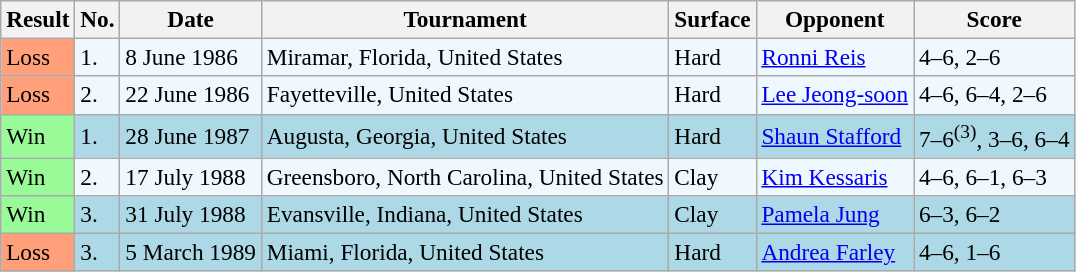<table class="sortable wikitable" style=font-size:97%>
<tr>
<th>Result</th>
<th>No.</th>
<th>Date</th>
<th>Tournament</th>
<th>Surface</th>
<th>Opponent</th>
<th>Score</th>
</tr>
<tr style="background:#f0f8ff;">
<td style="background:#ffa07a;">Loss</td>
<td>1.</td>
<td>8 June 1986</td>
<td>Miramar, Florida, United States</td>
<td>Hard</td>
<td> <a href='#'>Ronni Reis</a></td>
<td>4–6, 2–6</td>
</tr>
<tr style="background:#f0f8ff;">
<td style="background:#ffa07a;">Loss</td>
<td>2.</td>
<td>22 June 1986</td>
<td>Fayetteville, United States</td>
<td>Hard</td>
<td> <a href='#'>Lee Jeong-soon</a></td>
<td>4–6, 6–4, 2–6</td>
</tr>
<tr style="background:lightblue;">
<td style="background:#98fb98;">Win</td>
<td>1.</td>
<td>28 June 1987</td>
<td>Augusta, Georgia, United States</td>
<td>Hard</td>
<td> <a href='#'>Shaun Stafford</a></td>
<td>7–6<sup>(3)</sup>, 3–6, 6–4</td>
</tr>
<tr style="background:#f0f8ff;">
<td style="background:#98fb98;">Win</td>
<td>2.</td>
<td>17 July 1988</td>
<td>Greensboro, North Carolina, United States</td>
<td>Clay</td>
<td> <a href='#'>Kim Kessaris</a></td>
<td>4–6, 6–1, 6–3</td>
</tr>
<tr style="background:lightblue;">
<td style="background:#98fb98;">Win</td>
<td>3.</td>
<td>31 July 1988</td>
<td>Evansville, Indiana, United States</td>
<td>Clay</td>
<td> <a href='#'>Pamela Jung</a></td>
<td>6–3, 6–2</td>
</tr>
<tr style="background:lightblue;">
<td style="background:#ffa07a;">Loss</td>
<td>3.</td>
<td>5 March 1989</td>
<td>Miami, Florida, United States</td>
<td>Hard</td>
<td> <a href='#'>Andrea Farley</a></td>
<td>4–6, 1–6</td>
</tr>
</table>
